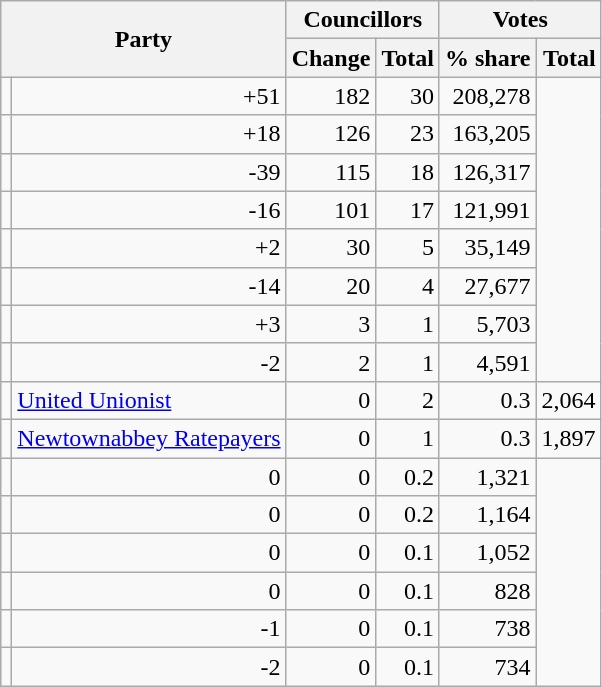<table class="wikitable">
<tr>
<th colspan="2" rowspan="2">Party</th>
<th colspan="2">Councillors</th>
<th colspan="2">Votes</th>
</tr>
<tr>
<th style="text-align: right;" valign="top">Change</th>
<th style="text-align: right;" valign="top">Total</th>
<th style="text-align: right;" valign="top">% share</th>
<th style="text-align: right;" valign="top">Total</th>
</tr>
<tr>
<td></td>
<td align="right">+51</td>
<td align="right">182</td>
<td align="right">30</td>
<td align="right">208,278</td>
</tr>
<tr>
<td></td>
<td align="right">+18</td>
<td align="right">126</td>
<td align="right">23</td>
<td align="right">163,205</td>
</tr>
<tr>
<td></td>
<td align="right">-39</td>
<td align="right">115</td>
<td align="right">18</td>
<td align="right">126,317</td>
</tr>
<tr>
<td></td>
<td align="right">-16</td>
<td align="right">101</td>
<td align="right">17</td>
<td align="right">121,991</td>
</tr>
<tr>
<td></td>
<td align="right">+2</td>
<td align="right">30</td>
<td align="right">5</td>
<td align="right">35,149</td>
</tr>
<tr>
<td></td>
<td align="right">-14</td>
<td align="right">20</td>
<td align="right">4</td>
<td align="right">27,677</td>
</tr>
<tr>
<td></td>
<td align="right">+3</td>
<td align="right">3</td>
<td align="right">1</td>
<td align="right">5,703</td>
</tr>
<tr>
<td></td>
<td align="right">-2</td>
<td align="right">2</td>
<td align="right">1</td>
<td align="right">4,591</td>
</tr>
<tr>
<td></td>
<td><a href='#'>United Unionist</a></td>
<td align="right">0</td>
<td align="right">2</td>
<td align="right">0.3</td>
<td align="right">2,064</td>
</tr>
<tr>
<td></td>
<td><a href='#'>Newtownabbey Ratepayers</a></td>
<td align="right">0</td>
<td align="right">1</td>
<td align="right">0.3</td>
<td align="right">1,897</td>
</tr>
<tr>
<td></td>
<td align="right">0</td>
<td align="right">0</td>
<td align="right">0.2</td>
<td align="right">1,321</td>
</tr>
<tr>
<td></td>
<td align="right">0</td>
<td align="right">0</td>
<td align="right">0.2</td>
<td align="right">1,164</td>
</tr>
<tr>
<td></td>
<td align="right">0</td>
<td align="right">0</td>
<td align="right">0.1</td>
<td align="right">1,052</td>
</tr>
<tr>
<td></td>
<td align="right">0</td>
<td align="right">0</td>
<td align="right">0.1</td>
<td align="right">828</td>
</tr>
<tr>
<td></td>
<td align="right">-1</td>
<td align="right">0</td>
<td align="right">0.1</td>
<td align="right">738</td>
</tr>
<tr>
<td></td>
<td align="right">-2</td>
<td align="right">0</td>
<td align="right">0.1</td>
<td align="right">734</td>
</tr>
</table>
